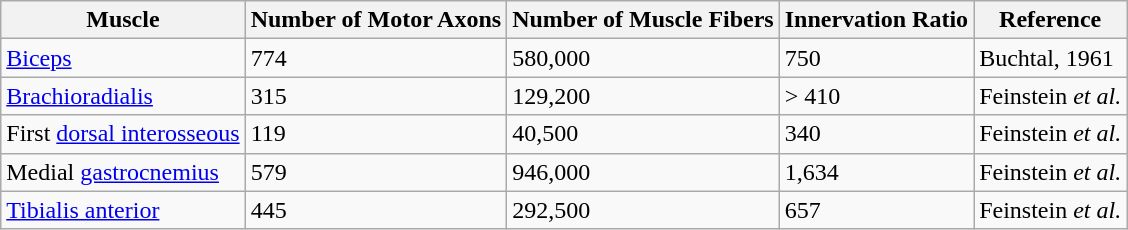<table class="wikitable">
<tr>
<th>Muscle</th>
<th>Number of Motor Axons</th>
<th>Number of Muscle Fibers</th>
<th>Innervation Ratio</th>
<th>Reference</th>
</tr>
<tr>
<td><a href='#'>Biceps</a></td>
<td>774</td>
<td>580,000</td>
<td>750</td>
<td>Buchtal, 1961</td>
</tr>
<tr>
<td><a href='#'>Brachioradialis</a></td>
<td>315</td>
<td>129,200</td>
<td>> 410</td>
<td>Feinstein <em>et al.</em></td>
</tr>
<tr>
<td>First <a href='#'>dorsal interosseous</a></td>
<td>119</td>
<td>40,500</td>
<td>340</td>
<td>Feinstein <em>et al.</em></td>
</tr>
<tr>
<td>Medial <a href='#'>gastrocnemius</a></td>
<td>579</td>
<td>946,000</td>
<td>1,634</td>
<td>Feinstein <em>et al.</em></td>
</tr>
<tr>
<td><a href='#'>Tibialis anterior</a></td>
<td>445</td>
<td>292,500</td>
<td>657</td>
<td>Feinstein <em>et al.</em></td>
</tr>
</table>
